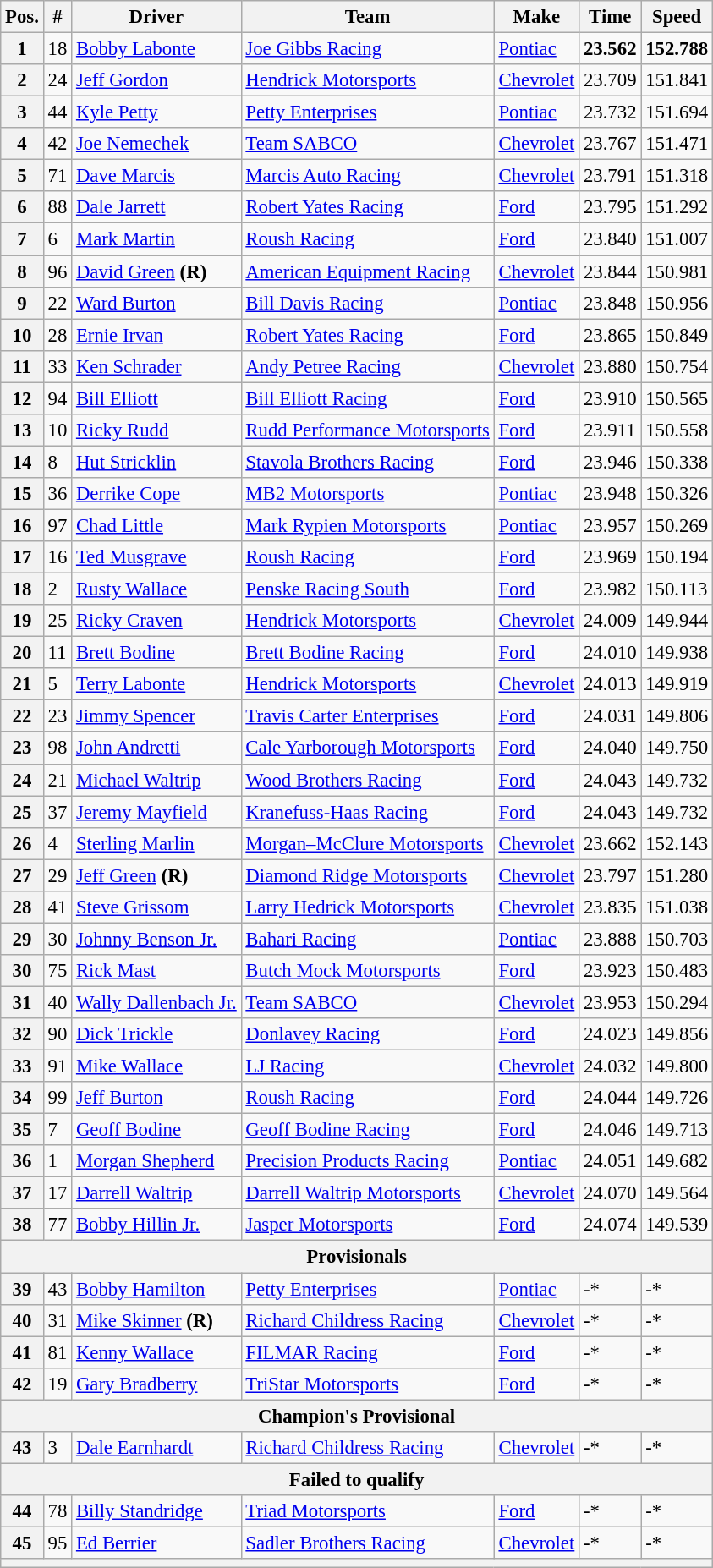<table class="wikitable" style="font-size:95%">
<tr>
<th>Pos.</th>
<th>#</th>
<th>Driver</th>
<th>Team</th>
<th>Make</th>
<th>Time</th>
<th>Speed</th>
</tr>
<tr>
<th>1</th>
<td>18</td>
<td><a href='#'>Bobby Labonte</a></td>
<td><a href='#'>Joe Gibbs Racing</a></td>
<td><a href='#'>Pontiac</a></td>
<td><strong>23.562</strong></td>
<td><strong>152.788</strong></td>
</tr>
<tr>
<th>2</th>
<td>24</td>
<td><a href='#'>Jeff Gordon</a></td>
<td><a href='#'>Hendrick Motorsports</a></td>
<td><a href='#'>Chevrolet</a></td>
<td>23.709</td>
<td>151.841</td>
</tr>
<tr>
<th>3</th>
<td>44</td>
<td><a href='#'>Kyle Petty</a></td>
<td><a href='#'>Petty Enterprises</a></td>
<td><a href='#'>Pontiac</a></td>
<td>23.732</td>
<td>151.694</td>
</tr>
<tr>
<th>4</th>
<td>42</td>
<td><a href='#'>Joe Nemechek</a></td>
<td><a href='#'>Team SABCO</a></td>
<td><a href='#'>Chevrolet</a></td>
<td>23.767</td>
<td>151.471</td>
</tr>
<tr>
<th>5</th>
<td>71</td>
<td><a href='#'>Dave Marcis</a></td>
<td><a href='#'>Marcis Auto Racing</a></td>
<td><a href='#'>Chevrolet</a></td>
<td>23.791</td>
<td>151.318</td>
</tr>
<tr>
<th>6</th>
<td>88</td>
<td><a href='#'>Dale Jarrett</a></td>
<td><a href='#'>Robert Yates Racing</a></td>
<td><a href='#'>Ford</a></td>
<td>23.795</td>
<td>151.292</td>
</tr>
<tr>
<th>7</th>
<td>6</td>
<td><a href='#'>Mark Martin</a></td>
<td><a href='#'>Roush Racing</a></td>
<td><a href='#'>Ford</a></td>
<td>23.840</td>
<td>151.007</td>
</tr>
<tr>
<th>8</th>
<td>96</td>
<td><a href='#'>David Green</a> <strong>(R)</strong></td>
<td><a href='#'>American Equipment Racing</a></td>
<td><a href='#'>Chevrolet</a></td>
<td>23.844</td>
<td>150.981</td>
</tr>
<tr>
<th>9</th>
<td>22</td>
<td><a href='#'>Ward Burton</a></td>
<td><a href='#'>Bill Davis Racing</a></td>
<td><a href='#'>Pontiac</a></td>
<td>23.848</td>
<td>150.956</td>
</tr>
<tr>
<th>10</th>
<td>28</td>
<td><a href='#'>Ernie Irvan</a></td>
<td><a href='#'>Robert Yates Racing</a></td>
<td><a href='#'>Ford</a></td>
<td>23.865</td>
<td>150.849</td>
</tr>
<tr>
<th>11</th>
<td>33</td>
<td><a href='#'>Ken Schrader</a></td>
<td><a href='#'>Andy Petree Racing</a></td>
<td><a href='#'>Chevrolet</a></td>
<td>23.880</td>
<td>150.754</td>
</tr>
<tr>
<th>12</th>
<td>94</td>
<td><a href='#'>Bill Elliott</a></td>
<td><a href='#'>Bill Elliott Racing</a></td>
<td><a href='#'>Ford</a></td>
<td>23.910</td>
<td>150.565</td>
</tr>
<tr>
<th>13</th>
<td>10</td>
<td><a href='#'>Ricky Rudd</a></td>
<td><a href='#'>Rudd Performance Motorsports</a></td>
<td><a href='#'>Ford</a></td>
<td>23.911</td>
<td>150.558</td>
</tr>
<tr>
<th>14</th>
<td>8</td>
<td><a href='#'>Hut Stricklin</a></td>
<td><a href='#'>Stavola Brothers Racing</a></td>
<td><a href='#'>Ford</a></td>
<td>23.946</td>
<td>150.338</td>
</tr>
<tr>
<th>15</th>
<td>36</td>
<td><a href='#'>Derrike Cope</a></td>
<td><a href='#'>MB2 Motorsports</a></td>
<td><a href='#'>Pontiac</a></td>
<td>23.948</td>
<td>150.326</td>
</tr>
<tr>
<th>16</th>
<td>97</td>
<td><a href='#'>Chad Little</a></td>
<td><a href='#'>Mark Rypien Motorsports</a></td>
<td><a href='#'>Pontiac</a></td>
<td>23.957</td>
<td>150.269</td>
</tr>
<tr>
<th>17</th>
<td>16</td>
<td><a href='#'>Ted Musgrave</a></td>
<td><a href='#'>Roush Racing</a></td>
<td><a href='#'>Ford</a></td>
<td>23.969</td>
<td>150.194</td>
</tr>
<tr>
<th>18</th>
<td>2</td>
<td><a href='#'>Rusty Wallace</a></td>
<td><a href='#'>Penske Racing South</a></td>
<td><a href='#'>Ford</a></td>
<td>23.982</td>
<td>150.113</td>
</tr>
<tr>
<th>19</th>
<td>25</td>
<td><a href='#'>Ricky Craven</a></td>
<td><a href='#'>Hendrick Motorsports</a></td>
<td><a href='#'>Chevrolet</a></td>
<td>24.009</td>
<td>149.944</td>
</tr>
<tr>
<th>20</th>
<td>11</td>
<td><a href='#'>Brett Bodine</a></td>
<td><a href='#'>Brett Bodine Racing</a></td>
<td><a href='#'>Ford</a></td>
<td>24.010</td>
<td>149.938</td>
</tr>
<tr>
<th>21</th>
<td>5</td>
<td><a href='#'>Terry Labonte</a></td>
<td><a href='#'>Hendrick Motorsports</a></td>
<td><a href='#'>Chevrolet</a></td>
<td>24.013</td>
<td>149.919</td>
</tr>
<tr>
<th>22</th>
<td>23</td>
<td><a href='#'>Jimmy Spencer</a></td>
<td><a href='#'>Travis Carter Enterprises</a></td>
<td><a href='#'>Ford</a></td>
<td>24.031</td>
<td>149.806</td>
</tr>
<tr>
<th>23</th>
<td>98</td>
<td><a href='#'>John Andretti</a></td>
<td><a href='#'>Cale Yarborough Motorsports</a></td>
<td><a href='#'>Ford</a></td>
<td>24.040</td>
<td>149.750</td>
</tr>
<tr>
<th>24</th>
<td>21</td>
<td><a href='#'>Michael Waltrip</a></td>
<td><a href='#'>Wood Brothers Racing</a></td>
<td><a href='#'>Ford</a></td>
<td>24.043</td>
<td>149.732</td>
</tr>
<tr>
<th>25</th>
<td>37</td>
<td><a href='#'>Jeremy Mayfield</a></td>
<td><a href='#'>Kranefuss-Haas Racing</a></td>
<td><a href='#'>Ford</a></td>
<td>24.043</td>
<td>149.732</td>
</tr>
<tr>
<th>26</th>
<td>4</td>
<td><a href='#'>Sterling Marlin</a></td>
<td><a href='#'>Morgan–McClure Motorsports</a></td>
<td><a href='#'>Chevrolet</a></td>
<td>23.662</td>
<td>152.143</td>
</tr>
<tr>
<th>27</th>
<td>29</td>
<td><a href='#'>Jeff Green</a> <strong>(R)</strong></td>
<td><a href='#'>Diamond Ridge Motorsports</a></td>
<td><a href='#'>Chevrolet</a></td>
<td>23.797</td>
<td>151.280</td>
</tr>
<tr>
<th>28</th>
<td>41</td>
<td><a href='#'>Steve Grissom</a></td>
<td><a href='#'>Larry Hedrick Motorsports</a></td>
<td><a href='#'>Chevrolet</a></td>
<td>23.835</td>
<td>151.038</td>
</tr>
<tr>
<th>29</th>
<td>30</td>
<td><a href='#'>Johnny Benson Jr.</a></td>
<td><a href='#'>Bahari Racing</a></td>
<td><a href='#'>Pontiac</a></td>
<td>23.888</td>
<td>150.703</td>
</tr>
<tr>
<th>30</th>
<td>75</td>
<td><a href='#'>Rick Mast</a></td>
<td><a href='#'>Butch Mock Motorsports</a></td>
<td><a href='#'>Ford</a></td>
<td>23.923</td>
<td>150.483</td>
</tr>
<tr>
<th>31</th>
<td>40</td>
<td><a href='#'>Wally Dallenbach Jr.</a></td>
<td><a href='#'>Team SABCO</a></td>
<td><a href='#'>Chevrolet</a></td>
<td>23.953</td>
<td>150.294</td>
</tr>
<tr>
<th>32</th>
<td>90</td>
<td><a href='#'>Dick Trickle</a></td>
<td><a href='#'>Donlavey Racing</a></td>
<td><a href='#'>Ford</a></td>
<td>24.023</td>
<td>149.856</td>
</tr>
<tr>
<th>33</th>
<td>91</td>
<td><a href='#'>Mike Wallace</a></td>
<td><a href='#'>LJ Racing</a></td>
<td><a href='#'>Chevrolet</a></td>
<td>24.032</td>
<td>149.800</td>
</tr>
<tr>
<th>34</th>
<td>99</td>
<td><a href='#'>Jeff Burton</a></td>
<td><a href='#'>Roush Racing</a></td>
<td><a href='#'>Ford</a></td>
<td>24.044</td>
<td>149.726</td>
</tr>
<tr>
<th>35</th>
<td>7</td>
<td><a href='#'>Geoff Bodine</a></td>
<td><a href='#'>Geoff Bodine Racing</a></td>
<td><a href='#'>Ford</a></td>
<td>24.046</td>
<td>149.713</td>
</tr>
<tr>
<th>36</th>
<td>1</td>
<td><a href='#'>Morgan Shepherd</a></td>
<td><a href='#'>Precision Products Racing</a></td>
<td><a href='#'>Pontiac</a></td>
<td>24.051</td>
<td>149.682</td>
</tr>
<tr>
<th>37</th>
<td>17</td>
<td><a href='#'>Darrell Waltrip</a></td>
<td><a href='#'>Darrell Waltrip Motorsports</a></td>
<td><a href='#'>Chevrolet</a></td>
<td>24.070</td>
<td>149.564</td>
</tr>
<tr>
<th>38</th>
<td>77</td>
<td><a href='#'>Bobby Hillin Jr.</a></td>
<td><a href='#'>Jasper Motorsports</a></td>
<td><a href='#'>Ford</a></td>
<td>24.074</td>
<td>149.539</td>
</tr>
<tr>
<th colspan="7">Provisionals</th>
</tr>
<tr>
<th>39</th>
<td>43</td>
<td><a href='#'>Bobby Hamilton</a></td>
<td><a href='#'>Petty Enterprises</a></td>
<td><a href='#'>Pontiac</a></td>
<td>-*</td>
<td>-*</td>
</tr>
<tr>
<th>40</th>
<td>31</td>
<td><a href='#'>Mike Skinner</a> <strong>(R)</strong></td>
<td><a href='#'>Richard Childress Racing</a></td>
<td><a href='#'>Chevrolet</a></td>
<td>-*</td>
<td>-*</td>
</tr>
<tr>
<th>41</th>
<td>81</td>
<td><a href='#'>Kenny Wallace</a></td>
<td><a href='#'>FILMAR Racing</a></td>
<td><a href='#'>Ford</a></td>
<td>-*</td>
<td>-*</td>
</tr>
<tr>
<th>42</th>
<td>19</td>
<td><a href='#'>Gary Bradberry</a></td>
<td><a href='#'>TriStar Motorsports</a></td>
<td><a href='#'>Ford</a></td>
<td>-*</td>
<td>-*</td>
</tr>
<tr>
<th colspan="7">Champion's Provisional</th>
</tr>
<tr>
<th>43</th>
<td>3</td>
<td><a href='#'>Dale Earnhardt</a></td>
<td><a href='#'>Richard Childress Racing</a></td>
<td><a href='#'>Chevrolet</a></td>
<td>-*</td>
<td>-*</td>
</tr>
<tr>
<th colspan="7">Failed to qualify</th>
</tr>
<tr>
<th>44</th>
<td>78</td>
<td><a href='#'>Billy Standridge</a></td>
<td><a href='#'>Triad Motorsports</a></td>
<td><a href='#'>Ford</a></td>
<td>-*</td>
<td>-*</td>
</tr>
<tr>
<th>45</th>
<td>95</td>
<td><a href='#'>Ed Berrier</a></td>
<td><a href='#'>Sadler Brothers Racing</a></td>
<td><a href='#'>Chevrolet</a></td>
<td>-*</td>
<td>-*</td>
</tr>
<tr>
<th colspan="7"></th>
</tr>
</table>
